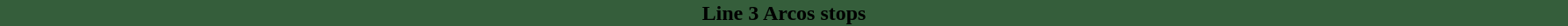<table style="margin: 0 2em 0 2em;" align="center">
<tr>
<th style="background:#355E3B" width="100%" align="center">Line 3 Arcos stops</th>
<th></th>
</tr>
<tr>
<td style="font-size: 90%;" align="center"><br><table>
<tr>
<th></th>
<td></td>
</tr>
<tr>
</tr>
</table>
</td>
</tr>
</table>
